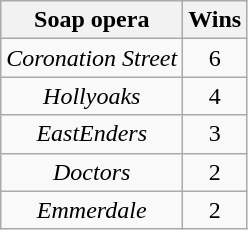<table class="wikitable" style="text-align: center;">
<tr>
<th scope="col">Soap opera</th>
<th scope="col">Wins</th>
</tr>
<tr>
<td><em>Coronation Street</em></td>
<td>6</td>
</tr>
<tr>
<td><em>Hollyoaks</em></td>
<td>4</td>
</tr>
<tr>
<td><em>EastEnders</em></td>
<td>3</td>
</tr>
<tr>
<td><em>Doctors</em></td>
<td>2</td>
</tr>
<tr>
<td><em>Emmerdale</em></td>
<td>2</td>
</tr>
</table>
